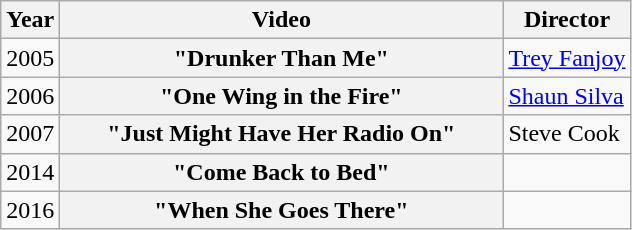<table class="wikitable plainrowheaders">
<tr>
<th>Year</th>
<th style="width:18em;">Video</th>
<th>Director</th>
</tr>
<tr>
<td>2005</td>
<th scope="row">"Drunker Than Me"</th>
<td><a href='#'>Trey Fanjoy</a></td>
</tr>
<tr>
<td>2006</td>
<th scope="row">"One Wing in the Fire"</th>
<td><a href='#'>Shaun Silva</a></td>
</tr>
<tr>
<td>2007</td>
<th scope="row">"Just Might Have Her Radio On"</th>
<td>Steve Cook</td>
</tr>
<tr>
<td>2014</td>
<th scope="row">"Come Back to Bed"</th>
<td></td>
</tr>
<tr>
<td>2016</td>
<th scope="row">"When She Goes There"</th>
<td></td>
</tr>
</table>
